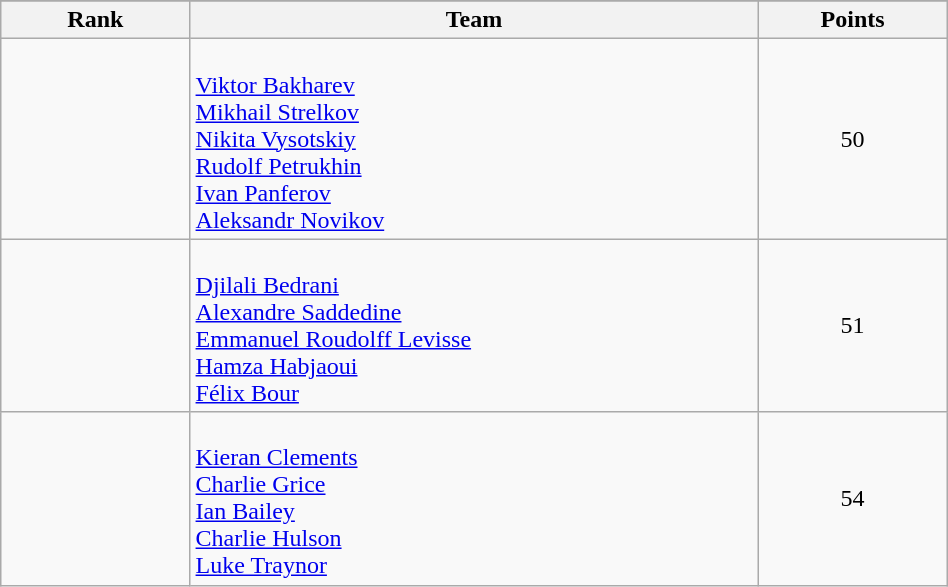<table class="wikitable" style="width:50%;">
<tr>
</tr>
<tr>
<th width=10%>Rank</th>
<th width=30%>Team</th>
<th width=10%>Points</th>
</tr>
<tr style="text-align:center;">
<td></td>
<td style="text-align:left;"><br><a href='#'>Viktor Bakharev</a><br><a href='#'>Mikhail Strelkov</a><br><a href='#'>Nikita Vysotskiy</a><br><a href='#'>Rudolf Petrukhin</a><br><a href='#'>Ivan Panferov</a><br><a href='#'>Aleksandr Novikov</a></td>
<td>50</td>
</tr>
<tr style="text-align:center;">
<td></td>
<td style="text-align:left;"><br><a href='#'>Djilali Bedrani</a><br><a href='#'>Alexandre Saddedine</a><br><a href='#'>Emmanuel Roudolff Levisse</a><br><a href='#'>Hamza Habjaoui</a><br><a href='#'>Félix Bour</a></td>
<td>51</td>
</tr>
<tr style="text-align:center;">
<td></td>
<td style="text-align:left;"><br><a href='#'>Kieran Clements</a><br><a href='#'>Charlie Grice</a><br><a href='#'>Ian Bailey</a><br><a href='#'>Charlie Hulson</a><br><a href='#'>Luke Traynor</a></td>
<td>54</td>
</tr>
</table>
